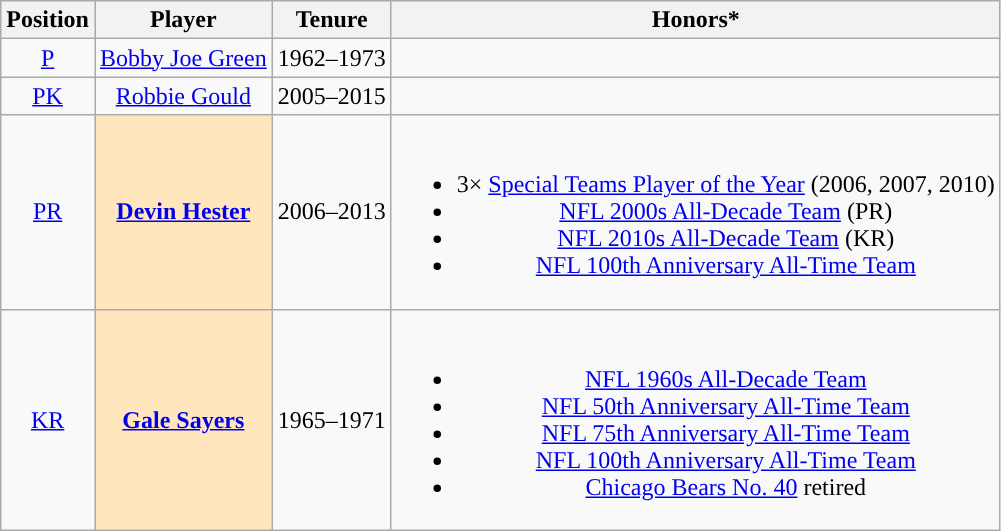<table class="wikitable" style="text-align:center">
<tr>
<th>Position</th>
<th>Player</th>
<th>Tenure</th>
<th>Honors*</th>
</tr>
<tr>
<td><a href='#'>P</a></td>
<td><a href='#'>Bobby Joe Green</a></td>
<td>1962–1973</td>
<td></td>
</tr>
<tr>
<td><a href='#'>PK</a></td>
<td><a href='#'>Robbie Gould</a></td>
<td>2005–2015</td>
<td></td>
</tr>
<tr>
<td><a href='#'>PR</a></td>
<td style="background-color:#FFE6BD"><strong><a href='#'>Devin Hester</a></strong></td>
<td>2006–2013</td>
<td><br><ul><li>3× <a href='#'>Special Teams Player of the Year</a> (2006, 2007, 2010)</li><li><a href='#'>NFL 2000s All-Decade Team</a> (PR)</li><li><a href='#'>NFL 2010s All-Decade Team</a> (KR)</li><li><a href='#'>NFL 100th Anniversary All-Time Team</a></li></ul></td>
</tr>
<tr>
<td><a href='#'>KR</a></td>
<td style="background-color:#FFE6BD"><strong><a href='#'>Gale Sayers</a></strong></td>
<td>1965–1971</td>
<td><br><ul><li><a href='#'>NFL 1960s All-Decade Team</a></li><li><a href='#'>NFL 50th Anniversary All-Time Team</a></li><li><a href='#'>NFL 75th Anniversary All-Time Team</a></li><li><a href='#'>NFL 100th Anniversary All-Time Team</a></li><li><a href='#'>Chicago Bears No. 40</a> retired</li></ul></td>
</tr>
</table>
